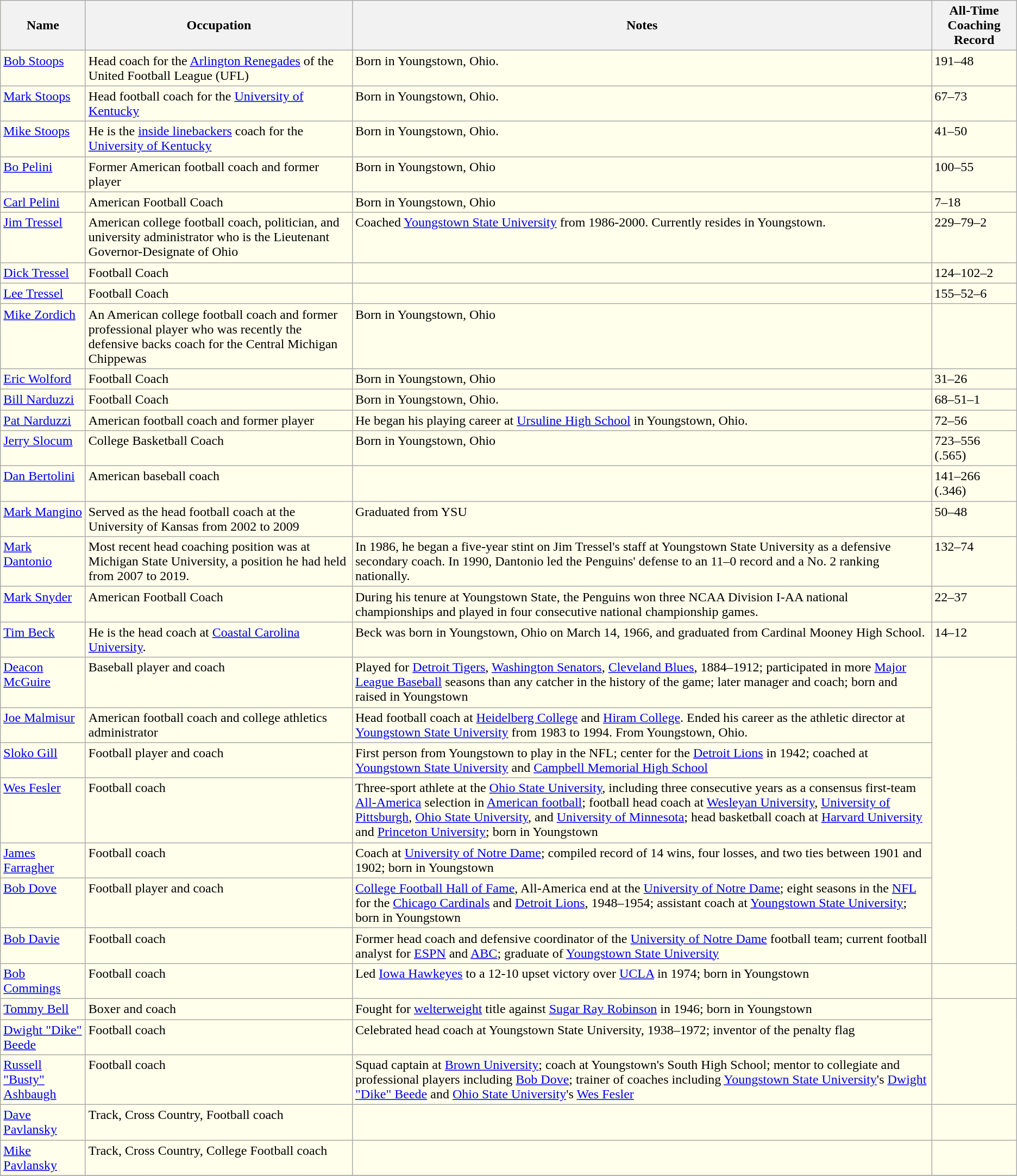<table class="wikitable sortable" style="background:#ffffec;">
<tr>
<th scope=col>Name</th>
<th scope=col>Occupation</th>
<th scope=col>Notes</th>
<th scope=col>All-Time Coaching Record</th>
</tr>
<tr style="vertical-align:top;">
<td><a href='#'>Bob Stoops</a></td>
<td>Head coach for the <a href='#'>Arlington Renegades</a> of the United Football League (UFL)</td>
<td>Born in Youngstown, Ohio.</td>
<td>191–48</td>
</tr>
<tr style="vertical-align:top;">
<td><a href='#'>Mark Stoops</a></td>
<td>Head football coach for the <a href='#'>University of Kentucky</a></td>
<td>Born in Youngstown, Ohio.</td>
<td>67–73</td>
</tr>
<tr style="vertical-align:top;">
<td><a href='#'>Mike Stoops</a></td>
<td>He is the <a href='#'>inside linebackers</a> coach for the <a href='#'>University of Kentucky</a></td>
<td>Born in Youngstown, Ohio.</td>
<td>41–50</td>
</tr>
<tr style="vertical-align:top;">
<td><a href='#'>Bo Pelini</a></td>
<td>Former American football coach and former player</td>
<td>Born in Youngstown, Ohio</td>
<td>100–55</td>
</tr>
<tr style="vertical-align:top;">
<td><a href='#'>Carl Pelini</a></td>
<td>American Football Coach</td>
<td>Born in Youngstown, Ohio</td>
<td>7–18</td>
</tr>
<tr style="vertical-align:top;">
<td><a href='#'>Jim Tressel</a></td>
<td>American college football coach, politician, and university administrator who is the Lieutenant Governor-Designate of Ohio</td>
<td>Coached <a href='#'>Youngstown State University</a> from 1986-2000. Currently resides in Youngstown.</td>
<td>229–79–2</td>
</tr>
<tr style="vertical-align:top;">
<td><a href='#'>Dick Tressel</a></td>
<td>Football Coach</td>
<td></td>
<td>124–102–2</td>
</tr>
<tr style="vertical-align:top;">
<td><a href='#'>Lee Tressel</a></td>
<td>Football Coach</td>
<td></td>
<td>155–52–6</td>
</tr>
<tr style="vertical-align:top;">
<td><a href='#'>Mike Zordich</a></td>
<td>An American college football coach and former professional player who was recently the defensive backs coach for the Central Michigan Chippewas</td>
<td>Born in Youngstown, Ohio</td>
<td></td>
</tr>
<tr style="vertical-align:top;">
<td><a href='#'>Eric Wolford</a></td>
<td>Football Coach</td>
<td>Born in Youngstown, Ohio</td>
<td>31–26</td>
</tr>
<tr style="vertical-align:top;">
<td><a href='#'>Bill Narduzzi</a></td>
<td>Football Coach</td>
<td>Born in Youngstown, Ohio.</td>
<td>68–51–1</td>
</tr>
<tr style="vertical-align:top;">
<td><a href='#'>Pat Narduzzi</a></td>
<td>American football coach and former player</td>
<td>He began his playing career at <a href='#'>Ursuline High School</a> in Youngstown, Ohio.</td>
<td>72–56</td>
</tr>
<tr style="vertical-align:top;">
<td><a href='#'>Jerry Slocum</a></td>
<td>College Basketball Coach</td>
<td>Born in Youngstown, Ohio</td>
<td>723–556 (.565)</td>
</tr>
<tr style="vertical-align:top;">
<td><a href='#'>Dan Bertolini</a></td>
<td>American baseball coach</td>
<td></td>
<td>141–266 (.346)</td>
</tr>
<tr style="vertical-align:top;">
<td><a href='#'>Mark Mangino</a></td>
<td>Served as the head football coach at the University of Kansas from 2002 to 2009</td>
<td>Graduated from YSU</td>
<td>50–48</td>
</tr>
<tr style="vertical-align:top;">
<td><a href='#'>Mark Dantonio</a></td>
<td>Most recent head coaching position was at Michigan State University, a position he had held from 2007 to 2019.</td>
<td>In 1986, he began a five-year stint on Jim Tressel's staff at Youngstown State University as a defensive secondary coach. In 1990, Dantonio led the Penguins' defense to an 11–0 record and a No. 2 ranking nationally.</td>
<td>132–74</td>
</tr>
<tr style="vertical-align:top;">
<td><a href='#'>Mark Snyder</a></td>
<td>American Football Coach</td>
<td>During his tenure at Youngstown State, the Penguins won three NCAA Division I-AA national championships and played in four consecutive national championship games.</td>
<td>22–37</td>
</tr>
<tr style="vertical-align:top;">
<td><a href='#'>Tim Beck</a></td>
<td>He is the head coach at <a href='#'>Coastal Carolina University</a>.</td>
<td>Beck was born in Youngstown, Ohio on March 14, 1966, and graduated from Cardinal Mooney High School.</td>
<td>14–12</td>
</tr>
<tr style="vertical-align:top;">
<td><a href='#'>Deacon McGuire</a></td>
<td>Baseball player and coach</td>
<td>Played for <a href='#'>Detroit Tigers</a>, <a href='#'>Washington Senators</a>, <a href='#'>Cleveland Blues</a>, 1884–1912; participated in more <a href='#'>Major League Baseball</a> seasons than any catcher in the history of the game; later manager and coach; born and raised in Youngstown</td>
</tr>
<tr style="vertical-align:top;">
<td><a href='#'>Joe Malmisur</a></td>
<td>American football coach and college athletics administrator</td>
<td>Head football coach at <a href='#'>Heidelberg College</a> and <a href='#'>Hiram College</a>. Ended his career as the athletic director at <a href='#'>Youngstown State University</a> from 1983 to 1994. From Youngstown, Ohio.</td>
</tr>
<tr style="vertical-align:top;">
<td><a href='#'>Sloko Gill</a></td>
<td>Football player and coach</td>
<td>First person from Youngstown to play in the NFL; center for the <a href='#'>Detroit Lions</a> in 1942; coached at <a href='#'>Youngstown State University</a> and <a href='#'>Campbell Memorial High School</a></td>
</tr>
<tr style="vertical-align:top;">
<td><a href='#'>Wes Fesler</a></td>
<td>Football coach</td>
<td>Three-sport athlete at the <a href='#'>Ohio State University</a>, including three consecutive years as a consensus first-team <a href='#'>All-America</a> selection in <a href='#'>American football</a>; football head coach at <a href='#'>Wesleyan University</a>, <a href='#'>University of Pittsburgh</a>, <a href='#'>Ohio State University</a>, and <a href='#'>University of Minnesota</a>; head basketball coach at <a href='#'>Harvard University</a> and <a href='#'>Princeton University</a>; born in Youngstown</td>
</tr>
<tr style="vertical-align:top;">
<td><a href='#'>James Farragher</a></td>
<td>Football coach</td>
<td>Coach at <a href='#'>University of Notre Dame</a>; compiled record of 14 wins, four losses, and two ties between 1901 and 1902; born in Youngstown</td>
</tr>
<tr style="vertical-align:top;">
<td><a href='#'>Bob Dove</a></td>
<td>Football player and coach</td>
<td><a href='#'>College Football Hall of Fame</a>, All-America end at the <a href='#'>University of Notre Dame</a>; eight seasons in the <a href='#'>NFL</a> for the <a href='#'>Chicago Cardinals</a> and <a href='#'>Detroit Lions</a>, 1948–1954; assistant coach at <a href='#'>Youngstown State University</a>; born in Youngstown</td>
</tr>
<tr style="vertical-align:top;">
<td><a href='#'>Bob Davie</a></td>
<td>Football coach</td>
<td>Former head coach and defensive coordinator of the <a href='#'>University of Notre Dame</a> football team; current football analyst for <a href='#'>ESPN</a> and <a href='#'>ABC</a>; graduate of <a href='#'>Youngstown State University</a></td>
</tr>
<tr style="vertical-align:top;">
<td><a href='#'>Bob Commings</a></td>
<td>Football coach</td>
<td>Led <a href='#'>Iowa Hawkeyes</a> to a 12-10 upset victory over <a href='#'>UCLA</a> in 1974; born in Youngstown</td>
<td></td>
</tr>
<tr style="vertical-align:top;">
<td><a href='#'>Tommy Bell</a></td>
<td>Boxer and coach</td>
<td>Fought for <a href='#'>welterweight</a> title against <a href='#'>Sugar Ray Robinson</a> in 1946; born in Youngstown</td>
</tr>
<tr style="vertical-align:top;">
<td><a href='#'>Dwight "Dike" Beede</a></td>
<td>Football coach</td>
<td>Celebrated head coach at Youngstown State University, 1938–1972; inventor of the penalty flag</td>
</tr>
<tr style="vertical-align:top;">
<td><a href='#'>Russell "Busty" Ashbaugh</a></td>
<td>Football coach</td>
<td>Squad captain at <a href='#'>Brown University</a>; coach at Youngstown's South High School; mentor to collegiate and professional players including <a href='#'>Bob Dove</a>; trainer of coaches including <a href='#'>Youngstown State University</a>'s <a href='#'>Dwight "Dike" Beede</a> and <a href='#'>Ohio State University</a>'s <a href='#'>Wes Fesler</a></td>
</tr>
<tr style="vertical-align:top;">
<td><a href='#'>Dave Pavlansky</a></td>
<td>Track, Cross Country, Football coach</td>
<td></td>
<td></td>
</tr>
<tr style="vertical-align:top;">
<td><a href='#'>Mike Pavlansky</a></td>
<td>Track, Cross Country, College Football coach</td>
<td></td>
<td></td>
</tr>
<tr>
</tr>
</table>
